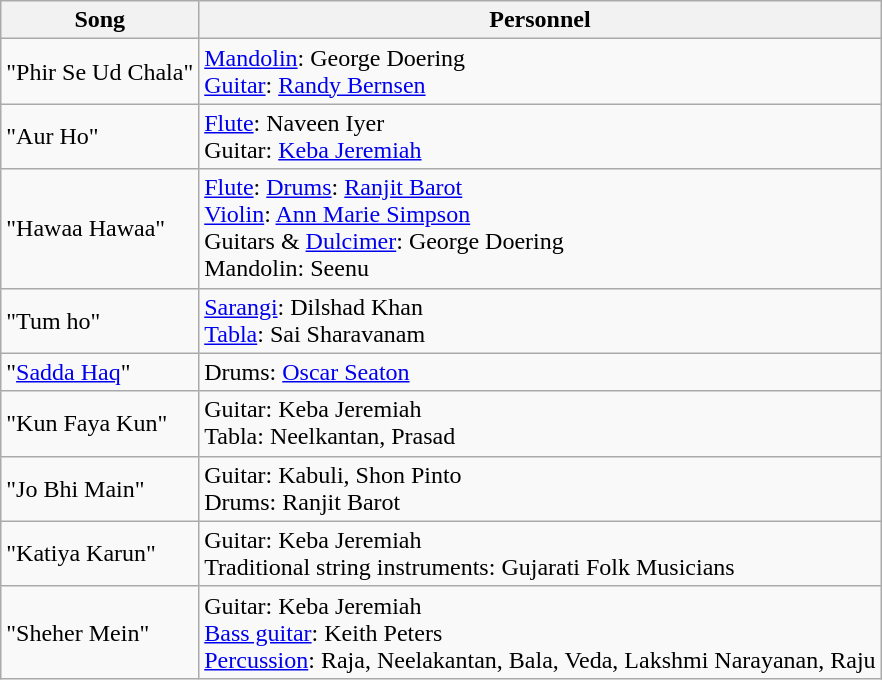<table class="wikitable">
<tr>
<th>Song</th>
<th>Personnel</th>
</tr>
<tr>
<td rowspan="1">"Phir Se Ud Chala"</td>
<td><a href='#'>Mandolin</a>: George Doering<br><a href='#'>Guitar</a>: <a href='#'>Randy Bernsen</a></td>
</tr>
<tr>
<td rowspan="1">"Aur Ho"</td>
<td><a href='#'>Flute</a>: Naveen Iyer<br>Guitar: <a href='#'>Keba Jeremiah</a></td>
</tr>
<tr>
<td rowspan="1">"Hawaa Hawaa"</td>
<td><a href='#'>Flute</a>: <a href='#'>Drums</a>: <a href='#'>Ranjit Barot</a><br> <a href='#'>Violin</a>: <a href='#'>Ann Marie Simpson</a><br>Guitars & <a href='#'>Dulcimer</a>: George Doering<br>Mandolin: Seenu</td>
</tr>
<tr>
<td rowspan="1">"Tum ho"</td>
<td><a href='#'>Sarangi</a>: Dilshad Khan<br><a href='#'>Tabla</a>: Sai Sharavanam</td>
</tr>
<tr>
<td rowspan="1">"<a href='#'>Sadda Haq</a>"</td>
<td>Drums: <a href='#'>Oscar Seaton</a></td>
</tr>
<tr>
<td rowspan="1">"Kun Faya Kun"</td>
<td>Guitar: Keba Jeremiah<br> Tabla: Neelkantan, Prasad</td>
</tr>
<tr>
<td rowspan="1">"Jo Bhi Main"</td>
<td>Guitar: Kabuli, Shon Pinto<br> Drums: Ranjit Barot</td>
</tr>
<tr>
<td rowspan="1">"Katiya Karun"</td>
<td>Guitar: Keba Jeremiah<br> Traditional string instruments: Gujarati Folk Musicians</td>
</tr>
<tr>
<td rowspan="1">"Sheher Mein"</td>
<td>Guitar: Keba Jeremiah<br> <a href='#'>Bass guitar</a>: Keith Peters<br> <a href='#'>Percussion</a>: Raja, Neelakantan, Bala, Veda, Lakshmi Narayanan, Raju</td>
</tr>
</table>
